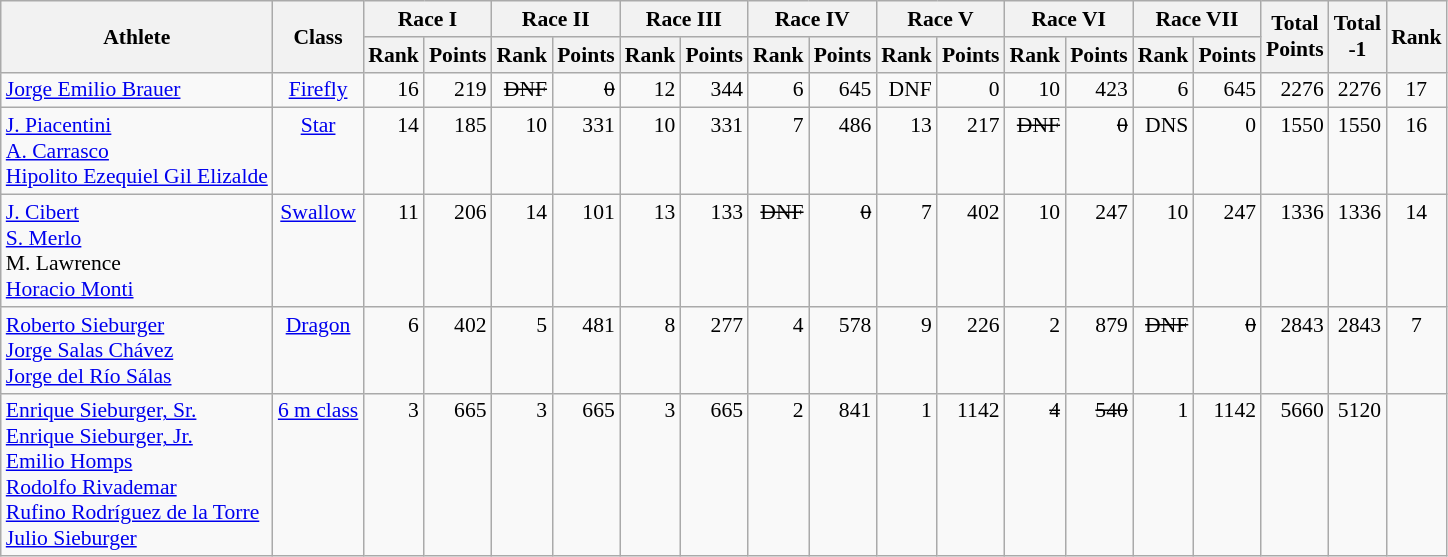<table class="wikitable" style="text-align:right; font-size:90%">
<tr>
<th rowspan="2">Athlete</th>
<th rowspan="2">Class</th>
<th colspan="2">Race I</th>
<th colspan="2">Race II</th>
<th colspan="2">Race III</th>
<th colspan="2">Race IV</th>
<th colspan="2">Race V</th>
<th colspan="2">Race VI</th>
<th colspan="2">Race VII</th>
<th rowspan="2">Total<br>Points <br></th>
<th rowspan="2">Total<br>-1<br></th>
<th rowspan="2">Rank</th>
</tr>
<tr>
<th>Rank</th>
<th>Points</th>
<th>Rank</th>
<th>Points</th>
<th>Rank</th>
<th>Points</th>
<th>Rank</th>
<th>Points</th>
<th>Rank</th>
<th>Points</th>
<th>Rank</th>
<th>Points</th>
<th>Rank</th>
<th>Points</th>
</tr>
<tr style="vertical-align:top;">
<td align=left><a href='#'>Jorge Emilio Brauer</a></td>
<td align=center><a href='#'>Firefly</a></td>
<td>16</td>
<td>219</td>
<td><s>DNF</s></td>
<td><s>0</s></td>
<td>12</td>
<td>344</td>
<td>6</td>
<td>645</td>
<td>DNF</td>
<td>0</td>
<td>10</td>
<td>423</td>
<td>6</td>
<td>645</td>
<td>2276</td>
<td>2276</td>
<td align=center>17</td>
</tr>
<tr style=vertical-align:top;>
<td align=left><a href='#'>J. Piacentini</a><br><a href='#'>A. Carrasco</a><br><a href='#'>Hipolito Ezequiel Gil Elizalde</a></td>
<td align=center><a href='#'>Star</a></td>
<td>14</td>
<td>185</td>
<td>10</td>
<td>331</td>
<td>10</td>
<td>331</td>
<td>7</td>
<td>486</td>
<td>13</td>
<td>217</td>
<td><s>DNF</s></td>
<td><s>0</s></td>
<td>DNS</td>
<td>0</td>
<td>1550</td>
<td>1550</td>
<td align=center>16</td>
</tr>
<tr style=vertical-align:top;>
<td align=left><a href='#'>J. Cibert</a><br><a href='#'>S. Merlo</a> <br>M. Lawrence<br><a href='#'>Horacio Monti</a></td>
<td align=center><a href='#'>Swallow</a></td>
<td>11</td>
<td>206</td>
<td>14</td>
<td>101</td>
<td>13</td>
<td>133</td>
<td><s>DNF</s></td>
<td><s>0</s></td>
<td>7</td>
<td>402</td>
<td>10</td>
<td>247</td>
<td>10</td>
<td>247</td>
<td>1336</td>
<td>1336</td>
<td align=center>14</td>
</tr>
<tr style=vertical-align:top;>
<td align=left><a href='#'>Roberto Sieburger</a><br><a href='#'>Jorge Salas Chávez</a> <br> <a href='#'>Jorge del Río Sálas</a></td>
<td align=center><a href='#'>Dragon</a></td>
<td>6</td>
<td>402</td>
<td>5</td>
<td>481</td>
<td>8</td>
<td>277</td>
<td>4</td>
<td>578</td>
<td>9</td>
<td>226</td>
<td>2</td>
<td>879</td>
<td><s>DNF</s></td>
<td><s>0</s></td>
<td>2843</td>
<td>2843</td>
<td align=center>7</td>
</tr>
<tr style=vertical-align:top;>
<td align=left><a href='#'>Enrique Sieburger, Sr.</a> <br><a href='#'>Enrique Sieburger, Jr.</a><br><a href='#'>Emilio Homps</a> <br> <a href='#'>Rodolfo Rivademar</a> <br> <a href='#'>Rufino Rodríguez de la Torre</a><br> <a href='#'>Julio Sieburger</a></td>
<td align=center><a href='#'>6 m class</a></td>
<td>3</td>
<td>665</td>
<td>3</td>
<td>665</td>
<td>3</td>
<td>665</td>
<td>2</td>
<td>841</td>
<td>1</td>
<td>1142</td>
<td><s>4</s></td>
<td><s>540</s></td>
<td>1</td>
<td>1142</td>
<td>5660</td>
<td>5120</td>
<td align=center></td>
</tr>
</table>
